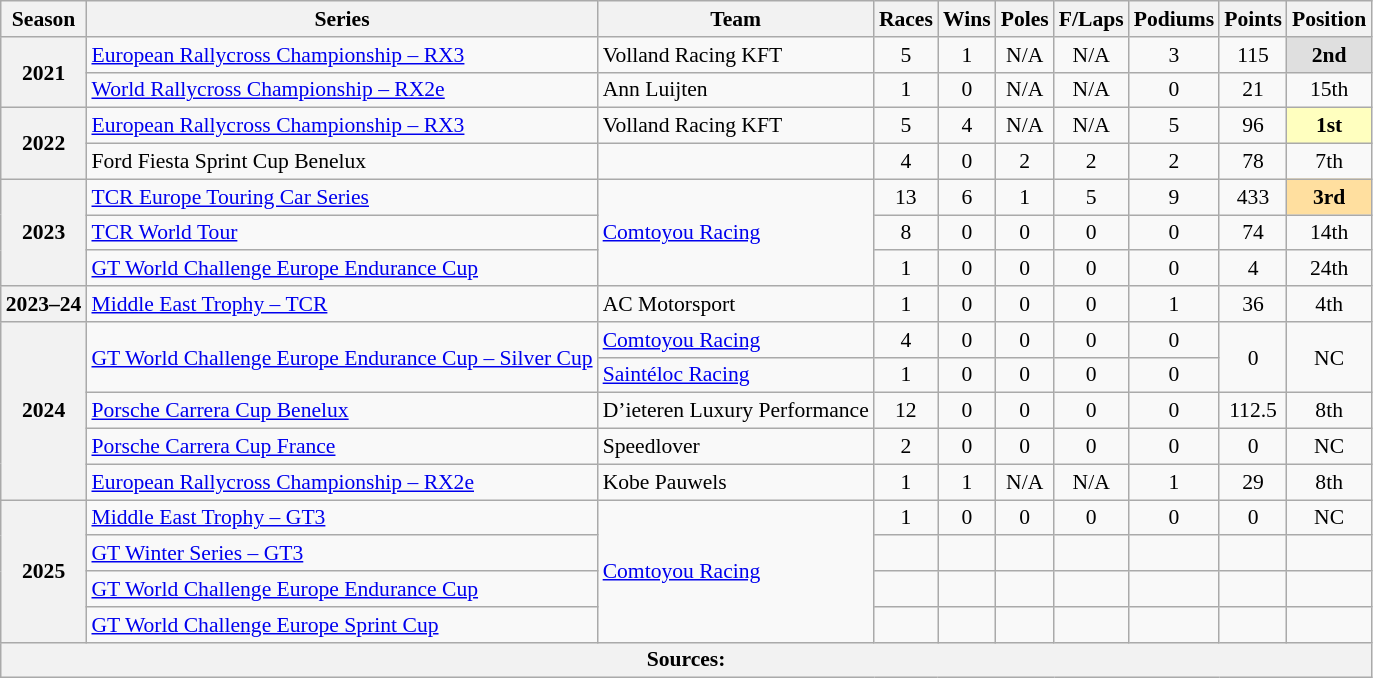<table class="wikitable" style="font-size: 90%; text-align:center">
<tr>
<th>Season</th>
<th>Series</th>
<th>Team</th>
<th>Races</th>
<th>Wins</th>
<th>Poles</th>
<th>F/Laps</th>
<th>Podiums</th>
<th>Points</th>
<th>Position</th>
</tr>
<tr>
<th rowspan="2">2021</th>
<td align=left><a href='#'>European Rallycross Championship – RX3</a></td>
<td align=left>Volland Racing KFT</td>
<td>5</td>
<td>1</td>
<td>N/A</td>
<td>N/A</td>
<td>3</td>
<td>115</td>
<td style="background:#dfdfdf"><strong>2nd</strong></td>
</tr>
<tr>
<td align=left><a href='#'>World Rallycross Championship – RX2e</a></td>
<td align=left>Ann Luijten</td>
<td>1</td>
<td>0</td>
<td>N/A</td>
<td>N/A</td>
<td>0</td>
<td>21</td>
<td>15th</td>
</tr>
<tr>
<th rowspan="2">2022</th>
<td align=left><a href='#'>European Rallycross Championship – RX3</a></td>
<td align=left>Volland Racing KFT</td>
<td>5</td>
<td>4</td>
<td>N/A</td>
<td>N/A</td>
<td>5</td>
<td>96</td>
<td style="background:#FFFFBF"><strong>1st</strong></td>
</tr>
<tr>
<td align=left>Ford Fiesta Sprint Cup Benelux</td>
<td align=left></td>
<td>4</td>
<td>0</td>
<td>2</td>
<td>2</td>
<td>2</td>
<td>78</td>
<td>7th</td>
</tr>
<tr>
<th rowspan="3">2023</th>
<td align=left><a href='#'>TCR Europe Touring Car Series</a></td>
<td align=left rowspan="3"><a href='#'>Comtoyou Racing</a></td>
<td>13</td>
<td>6</td>
<td>1</td>
<td>5</td>
<td>9</td>
<td>433</td>
<td style="background:#ffdf9f"><strong>3rd</strong></td>
</tr>
<tr>
<td align=left><a href='#'>TCR World Tour</a></td>
<td>8</td>
<td>0</td>
<td>0</td>
<td>0</td>
<td>0</td>
<td>74</td>
<td>14th</td>
</tr>
<tr>
<td align=left><a href='#'>GT World Challenge Europe Endurance Cup</a></td>
<td>1</td>
<td>0</td>
<td>0</td>
<td>0</td>
<td>0</td>
<td>4</td>
<td>24th</td>
</tr>
<tr>
<th>2023–24</th>
<td align=left><a href='#'>Middle East Trophy – TCR</a></td>
<td align=left>AC Motorsport</td>
<td>1</td>
<td>0</td>
<td>0</td>
<td>0</td>
<td>1</td>
<td>36</td>
<td>4th</td>
</tr>
<tr>
<th rowspan="5">2024</th>
<td rowspan="2" align="left"><a href='#'>GT World Challenge Europe Endurance Cup – Silver Cup</a></td>
<td align=left><a href='#'>Comtoyou Racing</a></td>
<td>4</td>
<td>0</td>
<td>0</td>
<td>0</td>
<td>0</td>
<td rowspan="2">0</td>
<td rowspan="2">NC</td>
</tr>
<tr>
<td align="left"><a href='#'>Saintéloc Racing</a></td>
<td>1</td>
<td>0</td>
<td>0</td>
<td>0</td>
<td>0</td>
</tr>
<tr>
<td align=left><a href='#'>Porsche Carrera Cup Benelux</a></td>
<td align=left>D’ieteren Luxury Performance</td>
<td>12</td>
<td>0</td>
<td>0</td>
<td>0</td>
<td>0</td>
<td>112.5</td>
<td>8th</td>
</tr>
<tr>
<td align=left><a href='#'>Porsche Carrera Cup France</a></td>
<td align=left>Speedlover</td>
<td>2</td>
<td>0</td>
<td>0</td>
<td>0</td>
<td>0</td>
<td>0</td>
<td>NC</td>
</tr>
<tr>
<td align=left><a href='#'>European Rallycross Championship – RX2e</a></td>
<td align=left>Kobe Pauwels</td>
<td>1</td>
<td>1</td>
<td>N/A</td>
<td>N/A</td>
<td>1</td>
<td>29</td>
<td>8th</td>
</tr>
<tr>
<th rowspan="4">2025</th>
<td align=left><a href='#'>Middle East Trophy – GT3</a></td>
<td rowspan="4" align=left><a href='#'>Comtoyou Racing</a></td>
<td>1</td>
<td>0</td>
<td>0</td>
<td>0</td>
<td>0</td>
<td>0</td>
<td>NC</td>
</tr>
<tr>
<td align=left><a href='#'>GT Winter Series – GT3</a></td>
<td></td>
<td></td>
<td></td>
<td></td>
<td></td>
<td></td>
<td></td>
</tr>
<tr>
<td align=left><a href='#'>GT World Challenge Europe Endurance Cup</a></td>
<td></td>
<td></td>
<td></td>
<td></td>
<td></td>
<td></td>
<td></td>
</tr>
<tr>
<td align=left><a href='#'>GT World Challenge Europe Sprint Cup</a></td>
<td></td>
<td></td>
<td></td>
<td></td>
<td></td>
<td></td>
<td></td>
</tr>
<tr>
<th colspan="10">Sources:</th>
</tr>
</table>
